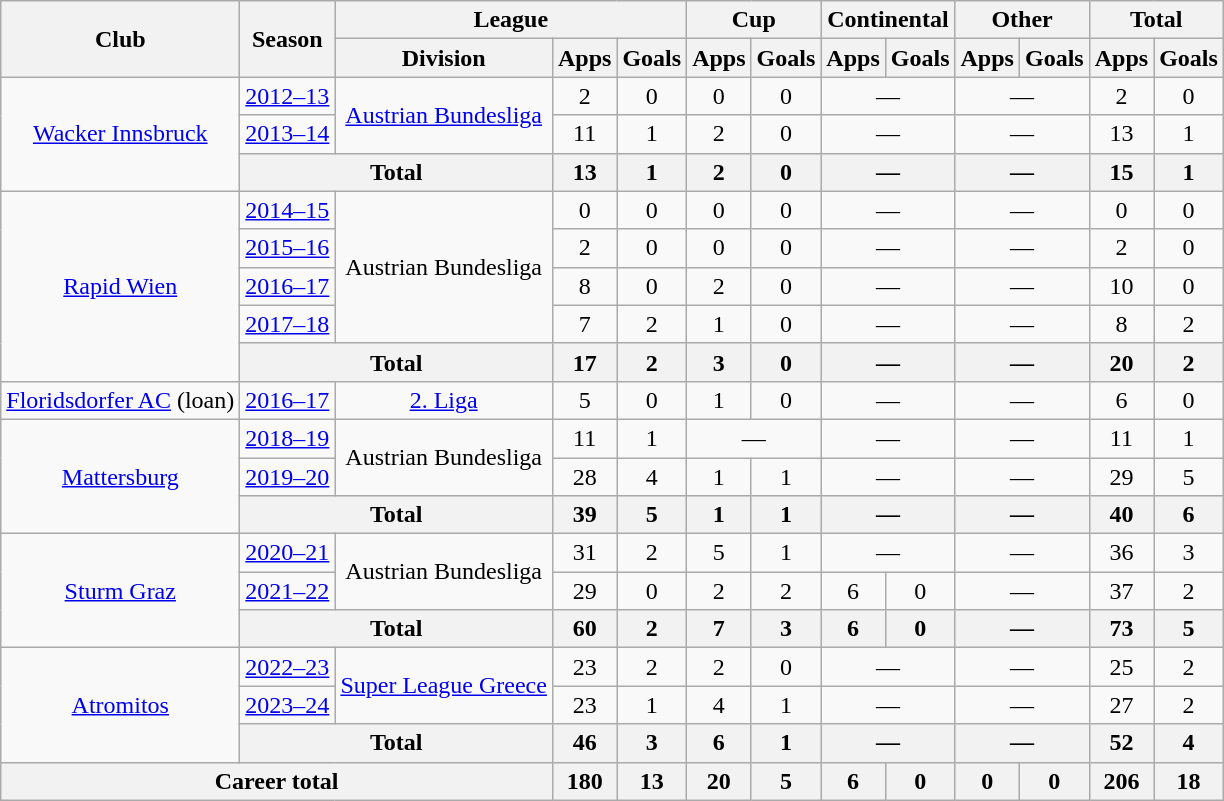<table class="wikitable" style="text-align: center">
<tr>
<th rowspan="2">Club</th>
<th rowspan="2">Season</th>
<th colspan="3">League</th>
<th colspan="2">Cup</th>
<th colspan="2">Continental</th>
<th colspan="2">Other</th>
<th colspan="2">Total</th>
</tr>
<tr>
<th>Division</th>
<th>Apps</th>
<th>Goals</th>
<th>Apps</th>
<th>Goals</th>
<th>Apps</th>
<th>Goals</th>
<th>Apps</th>
<th>Goals</th>
<th>Apps</th>
<th>Goals</th>
</tr>
<tr>
<td rowspan="3"><a href='#'>Wacker Innsbruck</a></td>
<td><a href='#'>2012–13</a></td>
<td rowspan="2"><a href='#'>Austrian Bundesliga</a></td>
<td>2</td>
<td>0</td>
<td>0</td>
<td>0</td>
<td colspan="2">—</td>
<td colspan="2">—</td>
<td>2</td>
<td>0</td>
</tr>
<tr>
<td><a href='#'>2013–14</a></td>
<td>11</td>
<td>1</td>
<td>2</td>
<td>0</td>
<td colspan="2">—</td>
<td colspan="2">—</td>
<td>13</td>
<td>1</td>
</tr>
<tr>
<th colspan="2">Total</th>
<th>13</th>
<th>1</th>
<th>2</th>
<th>0</th>
<th colspan="2">—</th>
<th colspan="2">—</th>
<th>15</th>
<th>1</th>
</tr>
<tr>
<td rowspan="5"><a href='#'>Rapid Wien</a></td>
<td><a href='#'>2014–15</a></td>
<td rowspan="4">Austrian Bundesliga</td>
<td>0</td>
<td>0</td>
<td>0</td>
<td>0</td>
<td colspan="2">—</td>
<td colspan="2">—</td>
<td>0</td>
<td>0</td>
</tr>
<tr>
<td><a href='#'>2015–16</a></td>
<td>2</td>
<td>0</td>
<td>0</td>
<td>0</td>
<td colspan="2">—</td>
<td colspan="2">—</td>
<td>2</td>
<td>0</td>
</tr>
<tr>
<td><a href='#'>2016–17</a></td>
<td>8</td>
<td>0</td>
<td>2</td>
<td>0</td>
<td colspan="2">—</td>
<td colspan="2">—</td>
<td>10</td>
<td>0</td>
</tr>
<tr>
<td><a href='#'>2017–18</a></td>
<td>7</td>
<td>2</td>
<td>1</td>
<td>0</td>
<td colspan="2">—</td>
<td colspan="2">—</td>
<td>8</td>
<td>2</td>
</tr>
<tr>
<th colspan="2">Total</th>
<th>17</th>
<th>2</th>
<th>3</th>
<th>0</th>
<th colspan="2">—</th>
<th colspan="2">—</th>
<th>20</th>
<th>2</th>
</tr>
<tr>
<td><a href='#'>Floridsdorfer AC</a> (loan)</td>
<td><a href='#'>2016–17</a></td>
<td><a href='#'>2. Liga</a></td>
<td>5</td>
<td>0</td>
<td>1</td>
<td>0</td>
<td colspan="2">—</td>
<td colspan="2">—</td>
<td>6</td>
<td>0</td>
</tr>
<tr>
<td rowspan="3"><a href='#'>Mattersburg</a></td>
<td><a href='#'>2018–19</a></td>
<td rowspan="2">Austrian Bundesliga</td>
<td>11</td>
<td>1</td>
<td colspan="2">—</td>
<td colspan="2">—</td>
<td colspan="2">—</td>
<td>11</td>
<td>1</td>
</tr>
<tr>
<td><a href='#'>2019–20</a></td>
<td>28</td>
<td>4</td>
<td>1</td>
<td>1</td>
<td colspan="2">—</td>
<td colspan="2">—</td>
<td>29</td>
<td>5</td>
</tr>
<tr>
<th colspan="2">Total</th>
<th>39</th>
<th>5</th>
<th>1</th>
<th>1</th>
<th colspan="2">—</th>
<th colspan="2">—</th>
<th>40</th>
<th>6</th>
</tr>
<tr>
<td rowspan="3"><a href='#'>Sturm Graz</a></td>
<td><a href='#'>2020–21</a></td>
<td rowspan="2">Austrian Bundesliga</td>
<td>31</td>
<td>2</td>
<td>5</td>
<td>1</td>
<td colspan="2">—</td>
<td colspan="2">—</td>
<td>36</td>
<td>3</td>
</tr>
<tr>
<td><a href='#'>2021–22</a></td>
<td>29</td>
<td>0</td>
<td>2</td>
<td>2</td>
<td>6</td>
<td>0</td>
<td colspan="2">—</td>
<td>37</td>
<td>2</td>
</tr>
<tr>
<th colspan="2">Total</th>
<th>60</th>
<th>2</th>
<th>7</th>
<th>3</th>
<th>6</th>
<th>0</th>
<th colspan="2">—</th>
<th>73</th>
<th>5</th>
</tr>
<tr>
<td rowspan="3"><a href='#'>Atromitos</a></td>
<td><a href='#'>2022–23</a></td>
<td rowspan="2"><a href='#'>Super League Greece</a></td>
<td>23</td>
<td>2</td>
<td>2</td>
<td>0</td>
<td colspan="2">—</td>
<td colspan="2">—</td>
<td>25</td>
<td>2</td>
</tr>
<tr>
<td><a href='#'>2023–24</a></td>
<td>23</td>
<td>1</td>
<td>4</td>
<td>1</td>
<td colspan="2">—</td>
<td colspan="2">—</td>
<td>27</td>
<td>2</td>
</tr>
<tr>
<th colspan="2">Total</th>
<th>46</th>
<th>3</th>
<th>6</th>
<th>1</th>
<th colspan="2">—</th>
<th colspan="2">—</th>
<th>52</th>
<th>4</th>
</tr>
<tr>
<th colspan="3">Career total</th>
<th>180</th>
<th>13</th>
<th>20</th>
<th>5</th>
<th>6</th>
<th>0</th>
<th>0</th>
<th>0</th>
<th>206</th>
<th>18</th>
</tr>
</table>
